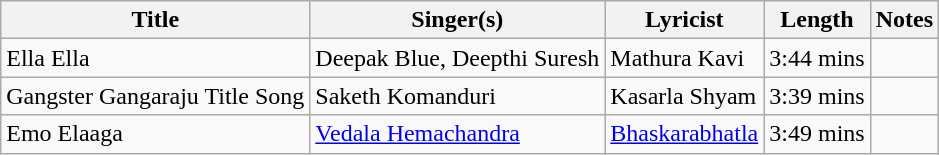<table class="wikitable">
<tr>
<th>Title</th>
<th>Singer(s)</th>
<th>Lyricist</th>
<th>Length</th>
<th>Notes</th>
</tr>
<tr>
<td>Ella Ella</td>
<td>Deepak Blue, Deepthi Suresh</td>
<td>Mathura Kavi</td>
<td>3:44 mins</td>
<td></td>
</tr>
<tr>
<td>Gangster Gangaraju Title Song</td>
<td>Saketh Komanduri</td>
<td>Kasarla Shyam</td>
<td>3:39 mins</td>
<td></td>
</tr>
<tr>
<td>Emo Elaaga</td>
<td><a href='#'>Vedala Hemachandra</a></td>
<td><a href='#'>Bhaskarabhatla</a></td>
<td>3:49 mins</td>
<td></td>
</tr>
</table>
